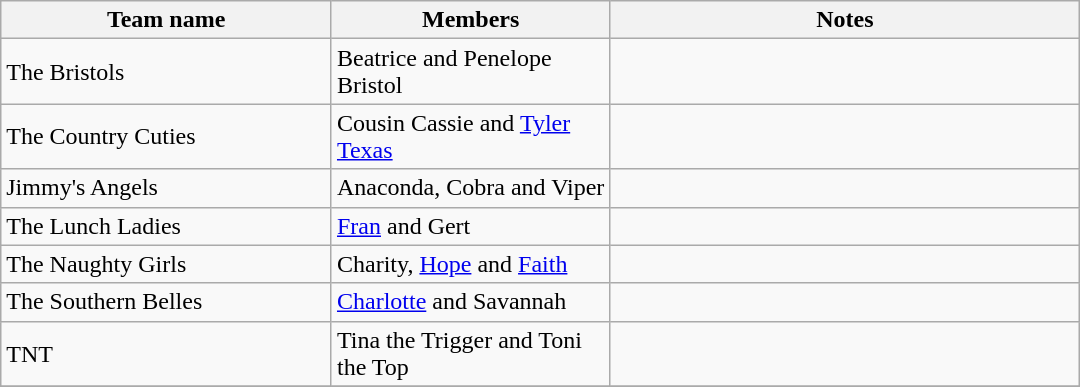<table class="wikitable sortable" align="left center" width="57%">
<tr>
<th width="19%">Team name</th>
<th width="16%">Members</th>
<th width="27%">Notes</th>
</tr>
<tr>
<td>The Bristols</td>
<td>Beatrice and Penelope Bristol</td>
<td></td>
</tr>
<tr>
<td>The Country Cuties</td>
<td>Cousin Cassie and <a href='#'>Tyler Texas</a></td>
<td></td>
</tr>
<tr>
<td>Jimmy's Angels</td>
<td>Anaconda, Cobra and Viper</td>
<td></td>
</tr>
<tr>
<td>The Lunch Ladies</td>
<td><a href='#'>Fran</a> and Gert</td>
<td></td>
</tr>
<tr>
<td>The Naughty Girls</td>
<td>Charity, <a href='#'>Hope</a> and <a href='#'>Faith</a></td>
<td></td>
</tr>
<tr>
<td>The Southern Belles</td>
<td><a href='#'>Charlotte</a> and Savannah</td>
<td></td>
</tr>
<tr>
<td>TNT</td>
<td>Tina the Trigger and Toni the Top</td>
<td></td>
</tr>
<tr>
</tr>
</table>
